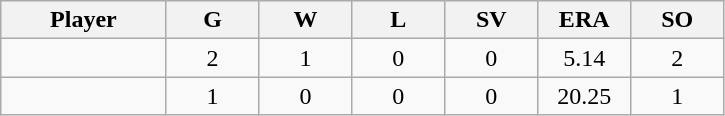<table class="wikitable sortable">
<tr>
<th bgcolor="#DDDDFF" width="16%">Player</th>
<th bgcolor="#DDDDFF" width="9%">G</th>
<th bgcolor="#DDDDFF" width="9%">W</th>
<th bgcolor="#DDDDFF" width="9%">L</th>
<th bgcolor="#DDDDFF" width="9%">SV</th>
<th bgcolor="#DDDDFF" width="9%">ERA</th>
<th bgcolor="#DDDDFF" width="9%">SO</th>
</tr>
<tr align="center">
<td></td>
<td>2</td>
<td>1</td>
<td>0</td>
<td>0</td>
<td>5.14</td>
<td>2</td>
</tr>
<tr align="center">
<td></td>
<td>1</td>
<td>0</td>
<td>0</td>
<td>0</td>
<td>20.25</td>
<td>1</td>
</tr>
</table>
